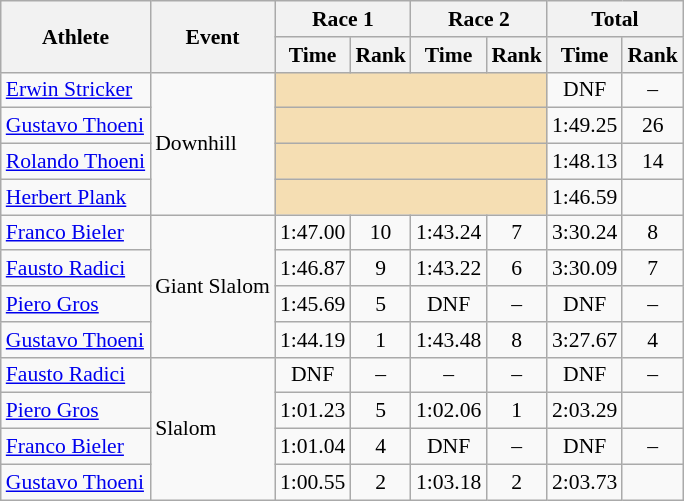<table class="wikitable" style="font-size:90%">
<tr>
<th rowspan="2">Athlete</th>
<th rowspan="2">Event</th>
<th colspan="2">Race 1</th>
<th colspan="2">Race 2</th>
<th colspan="2">Total</th>
</tr>
<tr>
<th>Time</th>
<th>Rank</th>
<th>Time</th>
<th>Rank</th>
<th>Time</th>
<th>Rank</th>
</tr>
<tr>
<td><a href='#'>Erwin Stricker</a></td>
<td rowspan="4">Downhill</td>
<td colspan="4" bgcolor="wheat"></td>
<td align="center">DNF</td>
<td align="center">–</td>
</tr>
<tr>
<td><a href='#'>Gustavo Thoeni</a></td>
<td colspan="4" bgcolor="wheat"></td>
<td align="center">1:49.25</td>
<td align="center">26</td>
</tr>
<tr>
<td><a href='#'>Rolando Thoeni</a></td>
<td colspan="4" bgcolor="wheat"></td>
<td align="center">1:48.13</td>
<td align="center">14</td>
</tr>
<tr>
<td><a href='#'>Herbert Plank</a></td>
<td colspan="4" bgcolor="wheat"></td>
<td align="center">1:46.59</td>
<td align="center"></td>
</tr>
<tr>
<td><a href='#'>Franco Bieler</a></td>
<td rowspan="4">Giant Slalom</td>
<td align="center">1:47.00</td>
<td align="center">10</td>
<td align="center">1:43.24</td>
<td align="center">7</td>
<td align="center">3:30.24</td>
<td align="center">8</td>
</tr>
<tr>
<td><a href='#'>Fausto Radici</a></td>
<td align="center">1:46.87</td>
<td align="center">9</td>
<td align="center">1:43.22</td>
<td align="center">6</td>
<td align="center">3:30.09</td>
<td align="center">7</td>
</tr>
<tr>
<td><a href='#'>Piero Gros</a></td>
<td align="center">1:45.69</td>
<td align="center">5</td>
<td align="center">DNF</td>
<td align="center">–</td>
<td align="center">DNF</td>
<td align="center">–</td>
</tr>
<tr>
<td><a href='#'>Gustavo Thoeni</a></td>
<td align="center">1:44.19</td>
<td align="center">1</td>
<td align="center">1:43.48</td>
<td align="center">8</td>
<td align="center">3:27.67</td>
<td align="center">4</td>
</tr>
<tr>
<td><a href='#'>Fausto Radici</a></td>
<td rowspan="4">Slalom</td>
<td align="center">DNF</td>
<td align="center">–</td>
<td align="center">–</td>
<td align="center">–</td>
<td align="center">DNF</td>
<td align="center">–</td>
</tr>
<tr>
<td><a href='#'>Piero Gros</a></td>
<td align="center">1:01.23</td>
<td align="center">5</td>
<td align="center">1:02.06</td>
<td align="center">1</td>
<td align="center">2:03.29</td>
<td align="center"></td>
</tr>
<tr>
<td><a href='#'>Franco Bieler</a></td>
<td align="center">1:01.04</td>
<td align="center">4</td>
<td align="center">DNF</td>
<td align="center">–</td>
<td align="center">DNF</td>
<td align="center">–</td>
</tr>
<tr>
<td><a href='#'>Gustavo Thoeni</a></td>
<td align="center">1:00.55</td>
<td align="center">2</td>
<td align="center">1:03.18</td>
<td align="center">2</td>
<td align="center">2:03.73</td>
<td align="center"></td>
</tr>
</table>
